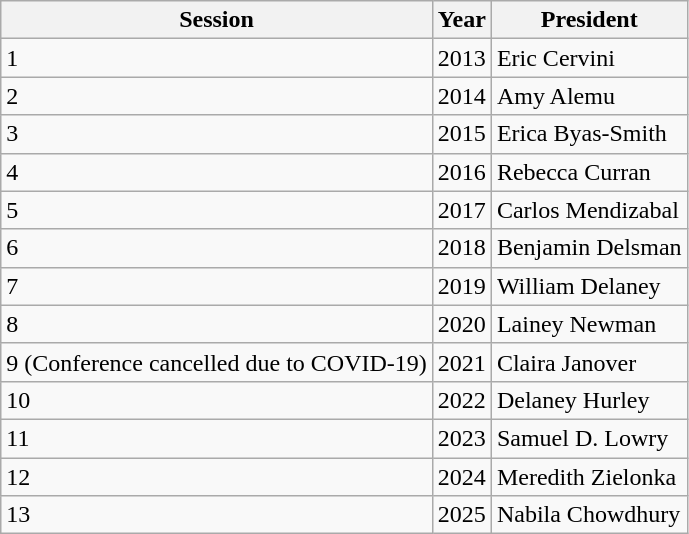<table class=wikitable>
<tr>
<th rowspan="1">Session</th>
<th rowspan="1">Year</th>
<th rowspan="1">President</th>
</tr>
<tr>
<td>1</td>
<td>2013</td>
<td>Eric Cervini</td>
</tr>
<tr>
<td>2</td>
<td>2014</td>
<td>Amy Alemu</td>
</tr>
<tr>
<td>3</td>
<td>2015</td>
<td>Erica Byas-Smith</td>
</tr>
<tr>
<td>4</td>
<td>2016</td>
<td>Rebecca Curran</td>
</tr>
<tr>
<td>5</td>
<td>2017</td>
<td>Carlos Mendizabal</td>
</tr>
<tr>
<td>6</td>
<td>2018</td>
<td>Benjamin Delsman</td>
</tr>
<tr>
<td>7</td>
<td>2019</td>
<td>William Delaney</td>
</tr>
<tr>
<td>8</td>
<td>2020</td>
<td>Lainey Newman</td>
</tr>
<tr>
<td>9 (Conference cancelled due to COVID-19)</td>
<td>2021</td>
<td>Claira Janover</td>
</tr>
<tr>
<td>10</td>
<td>2022</td>
<td>Delaney Hurley</td>
</tr>
<tr>
<td>11</td>
<td>2023</td>
<td>Samuel D. Lowry</td>
</tr>
<tr>
<td>12</td>
<td>2024</td>
<td>Meredith Zielonka</td>
</tr>
<tr>
<td>13</td>
<td>2025</td>
<td>Nabila Chowdhury</td>
</tr>
</table>
